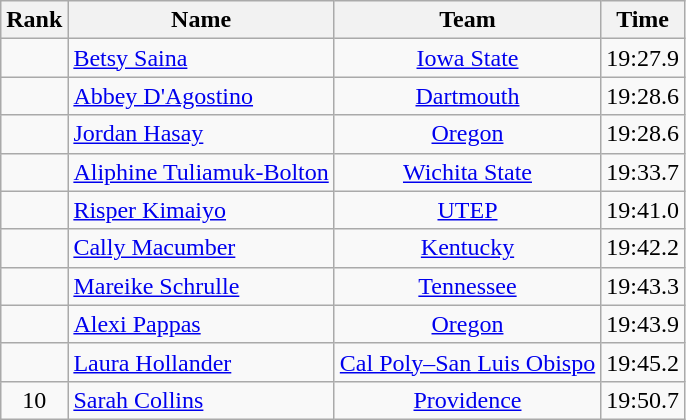<table class="wikitable sortable" style="text-align:center">
<tr>
<th>Rank</th>
<th>Name</th>
<th>Team</th>
<th>Time</th>
</tr>
<tr>
<td></td>
<td align=left> <a href='#'>Betsy Saina</a></td>
<td><a href='#'>Iowa State</a></td>
<td>19:27.9</td>
</tr>
<tr>
<td></td>
<td align=left> <a href='#'>Abbey D'Agostino</a></td>
<td><a href='#'>Dartmouth</a></td>
<td>19:28.6</td>
</tr>
<tr>
<td></td>
<td align=left> <a href='#'>Jordan Hasay</a></td>
<td><a href='#'>Oregon</a></td>
<td>19:28.6</td>
</tr>
<tr>
<td></td>
<td align=left> <a href='#'>Aliphine Tuliamuk-Bolton</a></td>
<td><a href='#'>Wichita State</a></td>
<td>19:33.7</td>
</tr>
<tr>
<td></td>
<td align=left> <a href='#'>Risper Kimaiyo</a></td>
<td><a href='#'>UTEP</a></td>
<td>19:41.0</td>
</tr>
<tr>
<td></td>
<td align=left> <a href='#'>Cally Macumber</a></td>
<td><a href='#'>Kentucky</a></td>
<td>19:42.2</td>
</tr>
<tr>
<td></td>
<td align=left> <a href='#'>Mareike Schrulle</a></td>
<td><a href='#'>Tennessee</a></td>
<td>19:43.3</td>
</tr>
<tr>
<td></td>
<td align=left> <a href='#'>Alexi Pappas</a></td>
<td><a href='#'>Oregon</a></td>
<td>19:43.9</td>
</tr>
<tr>
<td></td>
<td align=left> <a href='#'>Laura Hollander</a></td>
<td><a href='#'>Cal Poly–San Luis Obispo</a></td>
<td>19:45.2</td>
</tr>
<tr>
<td>10</td>
<td align=left> <a href='#'>Sarah Collins</a></td>
<td><a href='#'>Providence</a></td>
<td>19:50.7</td>
</tr>
</table>
